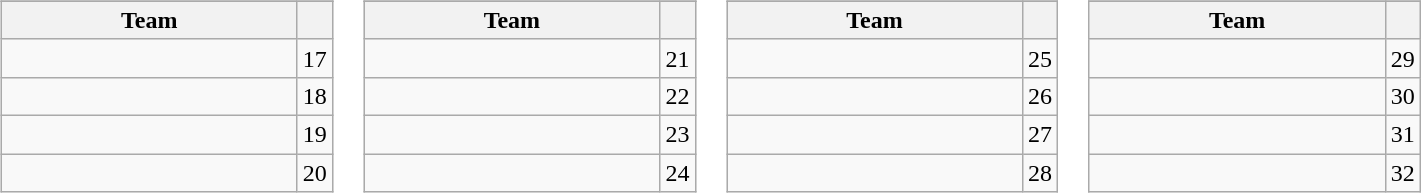<table>
<tr style="vertical-align:top">
<td><br><table class="wikitable" style="text-align:center">
<tr>
</tr>
<tr>
<th style="width:190px">Team</th>
<th></th>
</tr>
<tr>
<td style="text-align:left"></td>
<td>17</td>
</tr>
<tr>
<td style="text-align:left"></td>
<td>18</td>
</tr>
<tr>
<td style="text-align:left"></td>
<td>19</td>
</tr>
<tr>
<td style="text-align:left"></td>
<td>20</td>
</tr>
</table>
</td>
<td><br><table class="wikitable" style="text-align:center">
<tr>
</tr>
<tr>
<th style="width:190px">Team</th>
<th></th>
</tr>
<tr>
<td style="text-align:left"></td>
<td>21</td>
</tr>
<tr>
<td style="text-align:left"></td>
<td>22</td>
</tr>
<tr>
<td style="text-align:left"></td>
<td>23</td>
</tr>
<tr>
<td style="text-align:left"></td>
<td>24</td>
</tr>
</table>
</td>
<td><br><table class="wikitable" style="text-align:center">
<tr>
</tr>
<tr>
<th style="width:190px">Team</th>
<th></th>
</tr>
<tr>
<td style="text-align:left"></td>
<td>25</td>
</tr>
<tr>
<td style="text-align:left"></td>
<td>26</td>
</tr>
<tr>
<td style="text-align:left"></td>
<td>27</td>
</tr>
<tr>
<td style="text-align:left"></td>
<td>28</td>
</tr>
</table>
</td>
<td><br><table class="wikitable" style="text-align:center">
<tr>
</tr>
<tr>
<th style="width:190px">Team</th>
<th></th>
</tr>
<tr>
<td style="text-align:left"></td>
<td>29</td>
</tr>
<tr>
<td style="text-align:left"></td>
<td>30</td>
</tr>
<tr>
<td style="text-align:left"></td>
<td>31</td>
</tr>
<tr>
<td style="text-align:left"></td>
<td>32</td>
</tr>
</table>
</td>
</tr>
</table>
